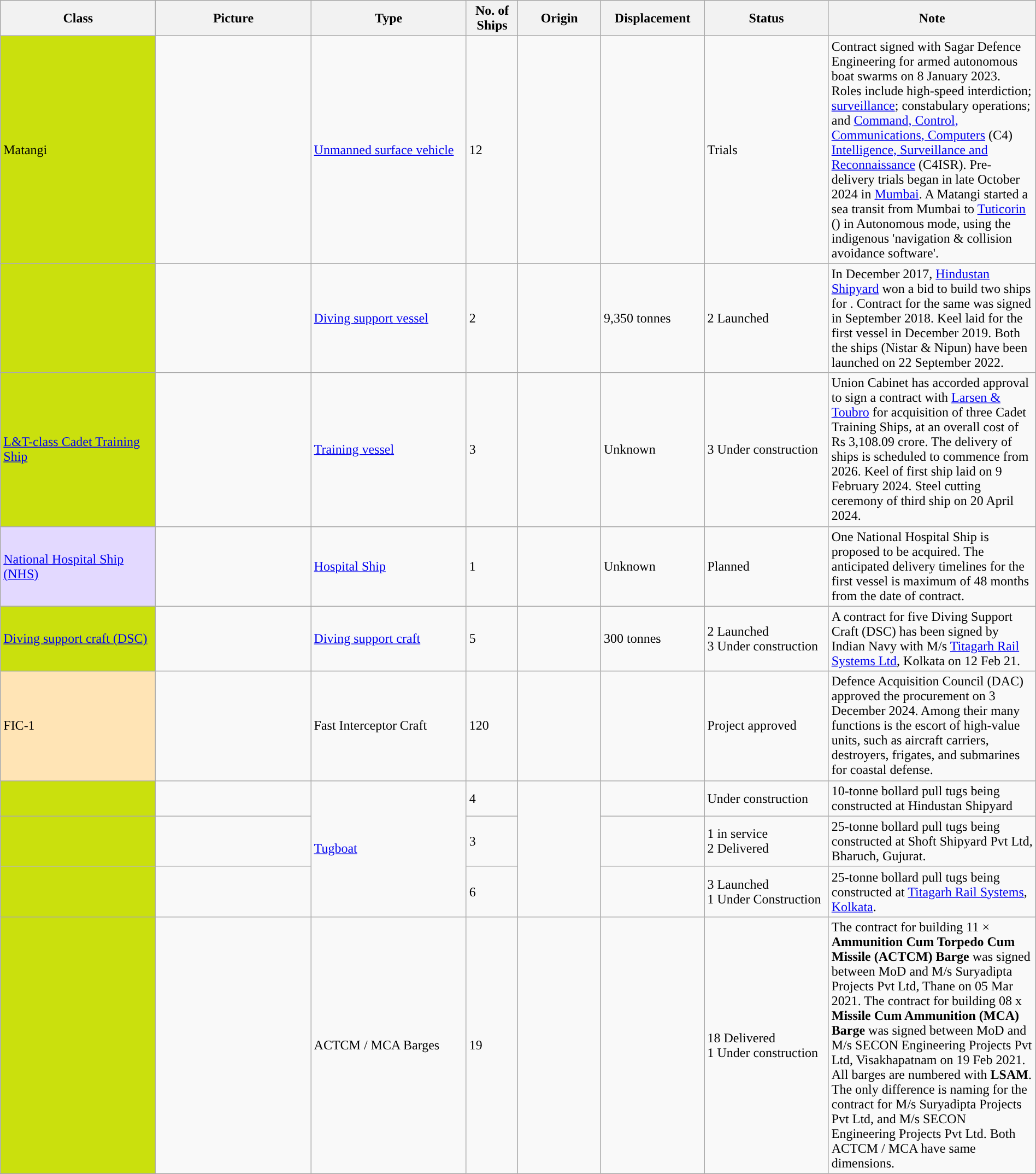<table class="wikitable" style="margin:auto; width:100%;">
<tr>
<th style="text-align:centre; width:15%;">Class</th>
<th style="text-align:centre; width:15%;">Picture</th>
<th style="text-align:centre; width:15%;">Type</th>
<th style="text-align:centre; width:5%;">No. of Ships</th>
<th style="text-align:centre; width:8%;">Origin</th>
<th style="text-align:centre; width:10%;">Displacement</th>
<th style="text-align:centre; width:12%;">Status</th>
<th style="text-align:centre; width:42%;">Note</th>
</tr>
<tr>
<td style="background: #CAE00D">Matangi</td>
<td></td>
<td><a href='#'>Unmanned surface vehicle</a></td>
<td>12</td>
<td></td>
<td></td>
<td>Trials</td>
<td>Contract signed with Sagar Defence Engineering for armed autonomous boat swarms on 8 January 2023. Roles include high-speed interdiction; <a href='#'>surveillance</a>; constabulary operations; and <a href='#'>Command, Control, Communications, Computers</a> (C4) <a href='#'>Intelligence, Surveillance and Reconnaissance</a> (C4ISR). Pre-delivery trials began in late October 2024 in <a href='#'>Mumbai</a>. A Matangi started a sea transit from Mumbai to <a href='#'>Tuticorin</a> () in Autonomous mode, using the indigenous 'navigation & collision avoidance software'.</td>
</tr>
<tr>
<td style="background: #CAE00D"></td>
<td></td>
<td><a href='#'>Diving support vessel</a></td>
<td>2</td>
<td></td>
<td>9,350 tonnes</td>
<td>2 Launched</td>
<td>In December 2017, <a href='#'>Hindustan Shipyard</a> won a bid to build two ships for . Contract for the same was signed in September 2018. Keel laid for the first vessel in December 2019. Both the ships (Nistar & Nipun) have been launched on 22 September 2022.</td>
</tr>
<tr>
<td style="background: #CAE00D"><a href='#'>L&T-class Cadet Training Ship</a></td>
<td></td>
<td><a href='#'>Training vessel</a></td>
<td>3</td>
<td></td>
<td>Unknown</td>
<td>3 Under construction</td>
<td>Union Cabinet has accorded approval to sign a contract with <a href='#'>Larsen & Toubro</a> for acquisition of three Cadet Training Ships, at an overall cost of Rs 3,108.09 crore. The delivery of ships is scheduled to commence from 2026. Keel of first ship laid on 9 February 2024. Steel cutting ceremony of third ship on 20 April 2024.</td>
</tr>
<tr>
<td style="background: #e3d9ff"><a href='#'>National Hospital Ship (NHS)</a></td>
<td></td>
<td><a href='#'>Hospital Ship</a></td>
<td>1</td>
<td></td>
<td>Unknown</td>
<td>Planned</td>
<td>One  National Hospital  Ship  is  proposed  to  be  acquired.  The  anticipated  delivery  timelines  for  the first  vessel  is  maximum  of  48  months  from  the  date  of  contract.</td>
</tr>
<tr>
<td style="background: #CAE00D"><a href='#'>Diving support craft (DSC)</a></td>
<td></td>
<td><a href='#'>Diving support craft</a></td>
<td>5</td>
<td></td>
<td>300 tonnes</td>
<td>2 Launched<br>3 Under construction</td>
<td>A contract for five Diving Support Craft (DSC) has been signed by Indian Navy with M/s <a href='#'>Titagarh Rail Systems Ltd</a>, Kolkata on 12 Feb 21.</td>
</tr>
<tr>
<td style="background: #FFE4B5">FIC-1</td>
<td></td>
<td>Fast Interceptor Craft</td>
<td>120</td>
<td></td>
<td></td>
<td>Project approved</td>
<td>Defence Acquisition Council (DAC) approved the procurement on 3 December 2024. Among their many functions is the escort of high-value units, such as aircraft carriers, destroyers, frigates, and submarines for coastal defense.</td>
</tr>
<tr>
<td style="background: #CAE00D"></td>
<td></td>
<td rowspan="3"><a href='#'>Tugboat</a></td>
<td>4</td>
<td rowspan="3"></td>
<td></td>
<td>Under construction</td>
<td>10-tonne bollard pull tugs being constructed at Hindustan Shipyard</td>
</tr>
<tr>
<td style="background: #CAE00D"></td>
<td></td>
<td>3</td>
<td></td>
<td>1 in service <br>2 Delivered</td>
<td>25-tonne bollard pull tugs being constructed at Shoft Shipyard Pvt Ltd, Bharuch, Gujurat.</td>
</tr>
<tr>
<td style="background: #CAE00D"></td>
<td></td>
<td>6</td>
<td></td>
<td>3 Launched <br>1 Under Construction</td>
<td>25-tonne bollard pull tugs being constructed at <a href='#'>Titagarh Rail Systems</a>, <a href='#'>Kolkata</a>.</td>
</tr>
<tr>
<td style="background: #CAE00D"></td>
<td></td>
<td>ACTCM / MCA Barges</td>
<td>19</td>
<td></td>
<td></td>
<td>18 Delivered <br>1 Under construction<br></td>
<td>The contract for building 11 × <strong>Ammunition Cum Torpedo Cum Missile (ACTCM) Barge</strong> was signed between MoD and M/s Suryadipta Projects Pvt Ltd, Thane on 05 Mar 2021. The contract for building 08 x <strong>Missile Cum Ammunition (MCA) Barge</strong> was signed between MoD and M/s SECON Engineering Projects Pvt Ltd, Visakhapatnam on 19 Feb 2021. All barges are numbered with <strong>LSAM</strong>. The only difference is naming for the contract for M/s Suryadipta Projects Pvt Ltd, and  M/s SECON Engineering Projects Pvt Ltd. Both ACTCM / MCA have same dimensions.</td>
</tr>
</table>
